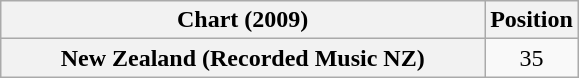<table class="wikitable plainrowheaders" style="text-align:center">
<tr>
<th scope="col" style="width:19.7em;">Chart (2009)</th>
<th scope="col">Position</th>
</tr>
<tr>
<th scope="row">New Zealand (Recorded Music NZ)</th>
<td>35</td>
</tr>
</table>
